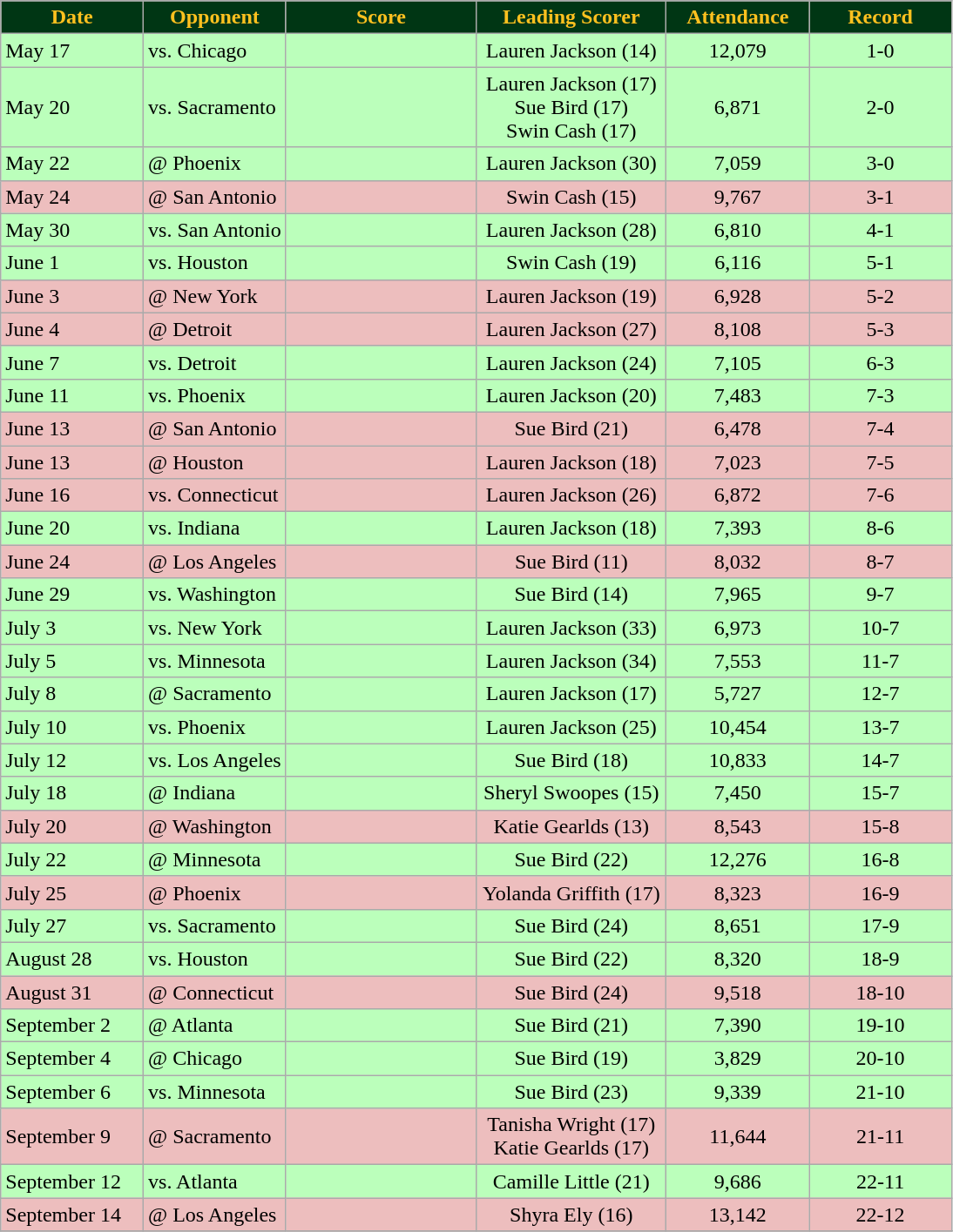<table class="wikitable" border="1">
<tr>
<th style="background:#003614;color:#FFC11F" width="15%">Date</th>
<th style="background:#003614;color:#FFC11F" width="15%">Opponent</th>
<th style="background:#003614;color:#FFC11F" width="20%">Score</th>
<th style="background:#003614;color:#FFC11F" width="20%">Leading Scorer</th>
<th style="background:#003614;color:#FFC11F" width="15%">Attendance</th>
<th style="background:#003614;color:#FFC11F" width="15%">Record</th>
</tr>
<tr bgcolor="#bbffbb">
<td>May 17</td>
<td>vs. Chicago</td>
<td align="center"></td>
<td align="center">Lauren Jackson (14)</td>
<td align="center">12,079</td>
<td align="center">1-0</td>
</tr>
<tr bgcolor="#bbffbb">
<td>May 20</td>
<td>vs. Sacramento</td>
<td align="center"></td>
<td align="center">Lauren Jackson (17) <br> Sue Bird (17) <br> Swin Cash (17)</td>
<td align="center">6,871</td>
<td align="center">2-0</td>
</tr>
<tr bgcolor="#bbffbb">
<td>May 22</td>
<td>@ Phoenix</td>
<td align="center"></td>
<td align="center">Lauren Jackson (30)</td>
<td align="center">7,059</td>
<td align="center">3-0</td>
</tr>
<tr bgcolor="edbebe">
<td>May 24</td>
<td>@ San Antonio</td>
<td align="center"></td>
<td align="center">Swin Cash (15)</td>
<td align="center">9,767</td>
<td align="center">3-1</td>
</tr>
<tr bgcolor="#bbffbb">
<td>May 30</td>
<td>vs. San Antonio</td>
<td align="center"></td>
<td align="center">Lauren Jackson (28)</td>
<td align="center">6,810</td>
<td align="center">4-1</td>
</tr>
<tr bgcolor="#bbffbb">
<td>June 1</td>
<td>vs. Houston</td>
<td align="center"></td>
<td align="center">Swin Cash (19)</td>
<td align="center">6,116</td>
<td align="center">5-1</td>
</tr>
<tr bgcolor="edbebe">
<td>June 3</td>
<td>@ New York</td>
<td align="center"></td>
<td align="center">Lauren Jackson (19)</td>
<td align="center">6,928</td>
<td align="center">5-2</td>
</tr>
<tr bgcolor="edbebe">
<td>June 4</td>
<td>@ Detroit</td>
<td align="center"></td>
<td align="center">Lauren Jackson (27)</td>
<td align="center">8,108</td>
<td align="center">5-3</td>
</tr>
<tr bgcolor="#bbffbb">
<td>June 7</td>
<td>vs. Detroit</td>
<td align="center"></td>
<td align="center">Lauren Jackson (24)</td>
<td align="center">7,105</td>
<td align="center">6-3</td>
</tr>
<tr bgcolor="#bbffbb">
<td>June 11</td>
<td>vs. Phoenix</td>
<td align="center"></td>
<td align="center">Lauren Jackson (20)</td>
<td align="center">7,483</td>
<td align="center">7-3</td>
</tr>
<tr bgcolor="edbebe">
<td>June 13</td>
<td>@ San Antonio</td>
<td align="center"></td>
<td align="center">Sue Bird (21)</td>
<td align="center">6,478</td>
<td align="center">7-4</td>
</tr>
<tr bgcolor="edbebe">
<td>June 13</td>
<td>@ Houston</td>
<td align="center"></td>
<td align="center">Lauren Jackson (18)</td>
<td align="center">7,023</td>
<td align="center">7-5</td>
</tr>
<tr bgcolor="edbebe">
<td>June 16</td>
<td>vs. Connecticut</td>
<td align="center"></td>
<td align="center">Lauren Jackson (26)</td>
<td align="center">6,872</td>
<td align="center">7-6</td>
</tr>
<tr bgcolor="#bbffbb">
<td>June 20</td>
<td>vs. Indiana</td>
<td align="center"></td>
<td align="center">Lauren Jackson (18)</td>
<td align="center">7,393</td>
<td align="center">8-6</td>
</tr>
<tr bgcolor="edbebe">
<td>June 24</td>
<td>@ Los Angeles</td>
<td align="center"></td>
<td align="center">Sue Bird (11)</td>
<td align="center">8,032</td>
<td align="center">8-7</td>
</tr>
<tr bgcolor="#bbffbb">
<td>June 29</td>
<td>vs. Washington</td>
<td align="center"></td>
<td align="center">Sue Bird (14)</td>
<td align="center">7,965</td>
<td align="center">9-7</td>
</tr>
<tr bgcolor="#bbffbb">
<td>July 3</td>
<td>vs. New York</td>
<td align="center"></td>
<td align="center">Lauren Jackson (33)</td>
<td align="center">6,973</td>
<td align="center">10-7</td>
</tr>
<tr bgcolor="#bbffbb">
<td>July 5</td>
<td>vs. Minnesota</td>
<td align="center"></td>
<td align="center">Lauren Jackson (34)</td>
<td align="center">7,553</td>
<td align="center">11-7</td>
</tr>
<tr bgcolor="#bbffbb">
<td>July 8</td>
<td>@ Sacramento</td>
<td align="center"></td>
<td align="center">Lauren Jackson (17)</td>
<td align="center">5,727</td>
<td align="center">12-7</td>
</tr>
<tr bgcolor="#bbffbb">
<td>July 10</td>
<td>vs. Phoenix</td>
<td align="center"></td>
<td align="center">Lauren Jackson (25)</td>
<td align="center">10,454</td>
<td align="center">13-7</td>
</tr>
<tr bgcolor="#bbffbb">
<td>July 12</td>
<td>vs. Los Angeles</td>
<td align="center"></td>
<td align="center">Sue Bird (18)</td>
<td align="center">10,833</td>
<td align="center">14-7</td>
</tr>
<tr bgcolor="#bbffbb">
<td>July 18</td>
<td>@ Indiana</td>
<td align="center"></td>
<td align="center">Sheryl Swoopes (15)</td>
<td align="center">7,450</td>
<td align="center">15-7</td>
</tr>
<tr bgcolor="edbebe">
<td>July 20</td>
<td>@ Washington</td>
<td align="center"></td>
<td align="center">Katie Gearlds (13)</td>
<td align="center">8,543</td>
<td align="center">15-8</td>
</tr>
<tr bgcolor="#bbffbb">
<td>July 22</td>
<td>@ Minnesota</td>
<td align="center"></td>
<td align="center">Sue Bird (22)</td>
<td align="center">12,276</td>
<td align="center">16-8</td>
</tr>
<tr bgcolor="edbebe">
<td>July 25</td>
<td>@ Phoenix</td>
<td align="center"></td>
<td align="center">Yolanda Griffith (17)</td>
<td align="center">8,323</td>
<td align="center">16-9</td>
</tr>
<tr bgcolor="#bbffbb">
<td>July 27</td>
<td>vs. Sacramento</td>
<td align="center"></td>
<td align="center">Sue Bird (24)</td>
<td align="center">8,651</td>
<td align="center">17-9</td>
</tr>
<tr bgcolor="#bbffbb">
<td>August 28</td>
<td>vs. Houston</td>
<td align="center"></td>
<td align="center">Sue Bird (22)</td>
<td align="center">8,320</td>
<td align="center">18-9</td>
</tr>
<tr bgcolor="edbebe">
<td>August 31</td>
<td>@ Connecticut</td>
<td align="center"></td>
<td align="center">Sue Bird (24)</td>
<td align="center">9,518</td>
<td align="center">18-10</td>
</tr>
<tr bgcolor="#bbffbb">
<td>September 2</td>
<td>@ Atlanta</td>
<td align="center"></td>
<td align="center">Sue Bird (21)</td>
<td align="center">7,390</td>
<td align="center">19-10</td>
</tr>
<tr bgcolor="#bbffbb">
<td>September 4</td>
<td>@ Chicago</td>
<td align="center"></td>
<td align="center">Sue Bird (19)</td>
<td align="center">3,829</td>
<td align="center">20-10</td>
</tr>
<tr bgcolor="#bbffbb">
<td>September 6</td>
<td>vs. Minnesota</td>
<td align="center"></td>
<td align="center">Sue Bird (23)</td>
<td align="center">9,339</td>
<td align="center">21-10</td>
</tr>
<tr bgcolor="edbebe">
<td>September 9</td>
<td>@ Sacramento</td>
<td align="center"></td>
<td align="center">Tanisha Wright (17) <br> Katie Gearlds (17)</td>
<td align="center">11,644</td>
<td align="center">21-11</td>
</tr>
<tr bgcolor="#bbffbb">
<td>September 12</td>
<td>vs. Atlanta</td>
<td align="center"></td>
<td align="center">Camille Little (21)</td>
<td align="center">9,686</td>
<td align="center">22-11</td>
</tr>
<tr bgcolor="edbebe">
<td>September 14</td>
<td>@ Los Angeles</td>
<td align="center"></td>
<td align="center">Shyra Ely (16)</td>
<td align="center">13,142</td>
<td align="center">22-12</td>
</tr>
<tr>
</tr>
</table>
